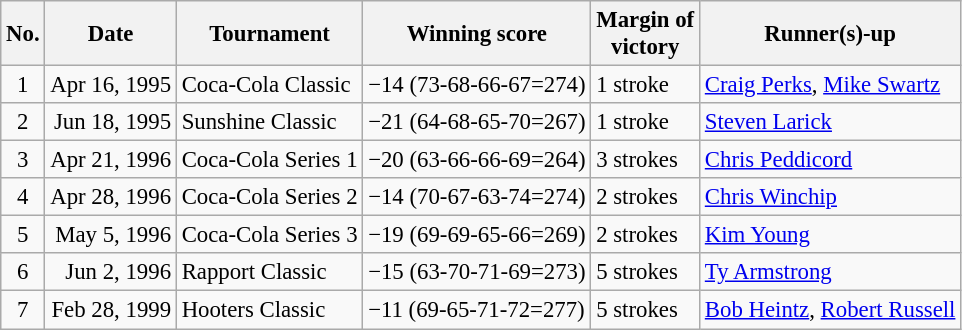<table class="wikitable" style="font-size:95%;">
<tr>
<th>No.</th>
<th>Date</th>
<th>Tournament</th>
<th>Winning score</th>
<th>Margin of<br>victory</th>
<th>Runner(s)-up</th>
</tr>
<tr>
<td align=center>1</td>
<td align=right>Apr 16, 1995</td>
<td>Coca-Cola Classic</td>
<td>−14 (73-68-66-67=274)</td>
<td>1 stroke</td>
<td> <a href='#'>Craig Perks</a>,  <a href='#'>Mike Swartz</a></td>
</tr>
<tr>
<td align=center>2</td>
<td align=right>Jun 18, 1995</td>
<td>Sunshine Classic</td>
<td>−21 (64-68-65-70=267)</td>
<td>1 stroke</td>
<td> <a href='#'>Steven Larick</a></td>
</tr>
<tr>
<td align=center>3</td>
<td align=right>Apr 21, 1996</td>
<td>Coca-Cola Series 1</td>
<td>−20 (63-66-66-69=264)</td>
<td>3 strokes</td>
<td> <a href='#'>Chris Peddicord</a></td>
</tr>
<tr>
<td align=center>4</td>
<td align=right>Apr 28, 1996</td>
<td>Coca-Cola Series 2</td>
<td>−14 (70-67-63-74=274)</td>
<td>2 strokes</td>
<td> <a href='#'>Chris Winchip</a></td>
</tr>
<tr>
<td align=center>5</td>
<td align=right>May 5, 1996</td>
<td>Coca-Cola Series 3</td>
<td>−19 (69-69-65-66=269)</td>
<td>2 strokes</td>
<td> <a href='#'>Kim Young</a></td>
</tr>
<tr>
<td align=center>6</td>
<td align=right>Jun 2, 1996</td>
<td>Rapport Classic</td>
<td>−15 (63-70-71-69=273)</td>
<td>5 strokes</td>
<td> <a href='#'>Ty Armstrong</a></td>
</tr>
<tr>
<td align=center>7</td>
<td align=right>Feb 28, 1999</td>
<td>Hooters Classic</td>
<td>−11 (69-65-71-72=277)</td>
<td>5 strokes</td>
<td> <a href='#'>Bob Heintz</a>,  <a href='#'>Robert Russell</a></td>
</tr>
</table>
